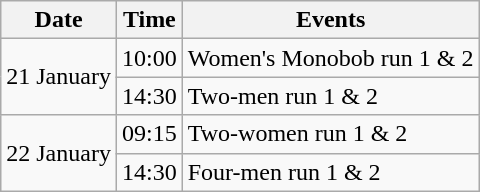<table class="wikitable">
<tr>
<th>Date</th>
<th>Time</th>
<th>Events</th>
</tr>
<tr>
<td rowspan="2">21 January</td>
<td>10:00</td>
<td>Women's Monobob run 1 & 2</td>
</tr>
<tr>
<td>14:30</td>
<td>Two-men run 1 & 2</td>
</tr>
<tr>
<td rowspan="2">22 January</td>
<td>09:15</td>
<td>Two-women run 1 & 2</td>
</tr>
<tr>
<td>14:30</td>
<td>Four-men run 1 & 2</td>
</tr>
</table>
